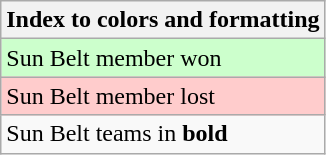<table class="wikitable">
<tr>
<th>Index to colors and formatting</th>
</tr>
<tr style="background:#cfc;">
<td>Sun Belt member won</td>
</tr>
<tr style="background:#fcc;">
<td>Sun Belt member lost</td>
</tr>
<tr>
<td>Sun Belt teams in <strong>bold</strong></td>
</tr>
</table>
